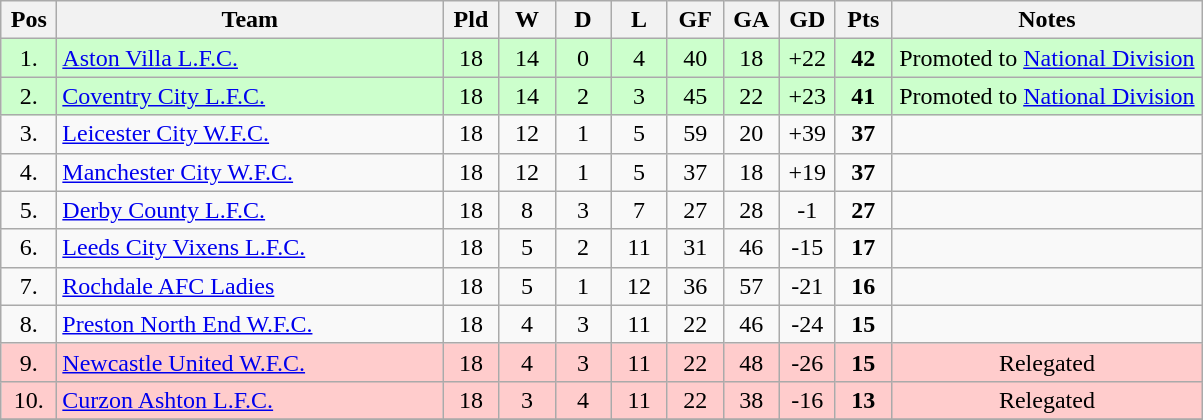<table class="wikitable" style="text-align:center;">
<tr>
<th width=30 abbr="Position">Pos</th>
<th width=250>Team</th>
<th width=30 abbr="Played">Pld</th>
<th width=30 abbr="Won">W</th>
<th width=30 abbr="Drawn">D</th>
<th width=30 abbr="Lost">L</th>
<th width=30 abbr="Goals for">GF</th>
<th width=30 abbr="Goals against">GA</th>
<th width=30 abbr="Goal difference">GD</th>
<th width=30 abbr="Points">Pts</th>
<th width=200>Notes</th>
</tr>
<tr bgcolor="#ccffcc">
<td>1.</td>
<td align="left"><a href='#'>Aston Villa L.F.C.</a></td>
<td>18</td>
<td>14</td>
<td>0</td>
<td>4</td>
<td>40</td>
<td>18</td>
<td>+22</td>
<td><strong>42</strong></td>
<td>Promoted to <a href='#'>National Division</a></td>
</tr>
<tr bgcolor="#ccffcc">
<td>2.</td>
<td align="left"><a href='#'>Coventry City L.F.C.</a></td>
<td>18</td>
<td>14</td>
<td>2</td>
<td>3</td>
<td>45</td>
<td>22</td>
<td>+23</td>
<td><strong>41</strong></td>
<td>Promoted to <a href='#'>National Division</a></td>
</tr>
<tr>
<td>3.</td>
<td align="left"><a href='#'>Leicester City W.F.C.</a></td>
<td>18</td>
<td>12</td>
<td>1</td>
<td>5</td>
<td>59</td>
<td>20</td>
<td>+39</td>
<td><strong>37</strong></td>
<td></td>
</tr>
<tr>
<td>4.</td>
<td align="left"><a href='#'>Manchester City W.F.C.</a></td>
<td>18</td>
<td>12</td>
<td>1</td>
<td>5</td>
<td>37</td>
<td>18</td>
<td>+19</td>
<td><strong>37</strong></td>
<td></td>
</tr>
<tr>
<td>5.</td>
<td align="left"><a href='#'>Derby County L.F.C.</a></td>
<td>18</td>
<td>8</td>
<td>3</td>
<td>7</td>
<td>27</td>
<td>28</td>
<td>-1</td>
<td><strong>27</strong></td>
<td></td>
</tr>
<tr>
<td>6.</td>
<td align="left"><a href='#'>Leeds City Vixens L.F.C.</a></td>
<td>18</td>
<td>5</td>
<td>2</td>
<td>11</td>
<td>31</td>
<td>46</td>
<td>-15</td>
<td><strong>17</strong></td>
<td></td>
</tr>
<tr>
<td>7.</td>
<td align="left"><a href='#'>Rochdale AFC Ladies</a></td>
<td>18</td>
<td>5</td>
<td>1</td>
<td>12</td>
<td>36</td>
<td>57</td>
<td>-21</td>
<td><strong>16</strong></td>
<td></td>
</tr>
<tr>
<td>8.</td>
<td align="left"><a href='#'>Preston North End W.F.C.</a></td>
<td>18</td>
<td>4</td>
<td>3</td>
<td>11</td>
<td>22</td>
<td>46</td>
<td>-24</td>
<td><strong>15</strong></td>
<td></td>
</tr>
<tr bgcolor="FFCCCC">
<td>9.</td>
<td align="left"><a href='#'>Newcastle United W.F.C.</a></td>
<td>18</td>
<td>4</td>
<td>3</td>
<td>11</td>
<td>22</td>
<td>48</td>
<td>-26</td>
<td><strong>15</strong></td>
<td>Relegated</td>
</tr>
<tr bgcolor="FFCCCC">
<td>10.</td>
<td align="left"><a href='#'>Curzon Ashton L.F.C.</a></td>
<td>18</td>
<td>3</td>
<td>4</td>
<td>11</td>
<td>22</td>
<td>38</td>
<td>-16</td>
<td><strong>13</strong></td>
<td>Relegated</td>
</tr>
<tr>
</tr>
</table>
